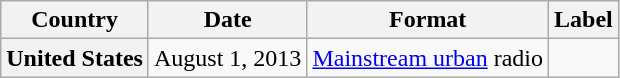<table class="wikitable plainrowheaders">
<tr>
<th>Country</th>
<th>Date</th>
<th>Format</th>
<th>Label</th>
</tr>
<tr>
<th scope="row">United States</th>
<td>August 1, 2013</td>
<td><a href='#'>Mainstream urban</a> radio</td>
<td></td>
</tr>
</table>
